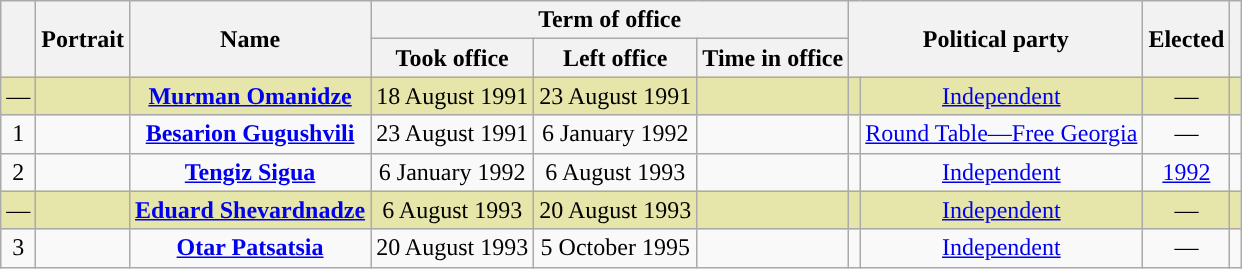<table class="wikitable" style="text-align:center">
<tr>
<th rowspan=2></th>
<th rowspan=2>Portrait</th>
<th rowspan=2>Name<br></th>
<th colspan=3>Term of office</th>
<th colspan=2 rowspan=2>Political party</th>
<th rowspan=2>Elected</th>
<th rowspan=2></th>
</tr>
<tr>
<th>Took office</th>
<th>Left office</th>
<th>Time in office</th>
</tr>
<tr style="background:#e6e6aa;">
<td>—</td>
<td></td>
<td><strong><a href='#'>Murman Omanidze</a></strong><br></td>
<td>18 August 1991</td>
<td>23 August 1991</td>
<td></td>
<td style="background:"></td>
<td><a href='#'>Independent</a></td>
<td>—</td>
<td></td>
</tr>
<tr>
<td>1</td>
<td></td>
<td><strong><a href='#'>Besarion Gugushvili</a></strong><br></td>
<td>23 August 1991</td>
<td>6 January 1992</td>
<td></td>
<td style="background:"></td>
<td><a href='#'>Round Table—Free Georgia</a></td>
<td>—</td>
<td></td>
</tr>
<tr>
<td>2</td>
<td></td>
<td><strong><a href='#'>Tengiz Sigua</a></strong><br></td>
<td>6 January 1992</td>
<td>6 August 1993</td>
<td></td>
<td style="background:"></td>
<td><a href='#'>Independent</a></td>
<td><a href='#'>1992</a></td>
<td></td>
</tr>
<tr style="background:#e6e6aa;">
<td>—</td>
<td></td>
<td><strong><a href='#'>Eduard Shevardnadze</a></strong><br></td>
<td>6 August 1993</td>
<td>20 August 1993</td>
<td></td>
<td style="background:"></td>
<td><a href='#'>Independent</a></td>
<td>—</td>
<td></td>
</tr>
<tr>
<td>3</td>
<td></td>
<td><strong><a href='#'>Otar Patsatsia</a></strong><br></td>
<td>20 August 1993</td>
<td>5 October 1995</td>
<td></td>
<td style="background:"></td>
<td><a href='#'>Independent</a></td>
<td>—</td>
<td></td>
</tr>
</table>
